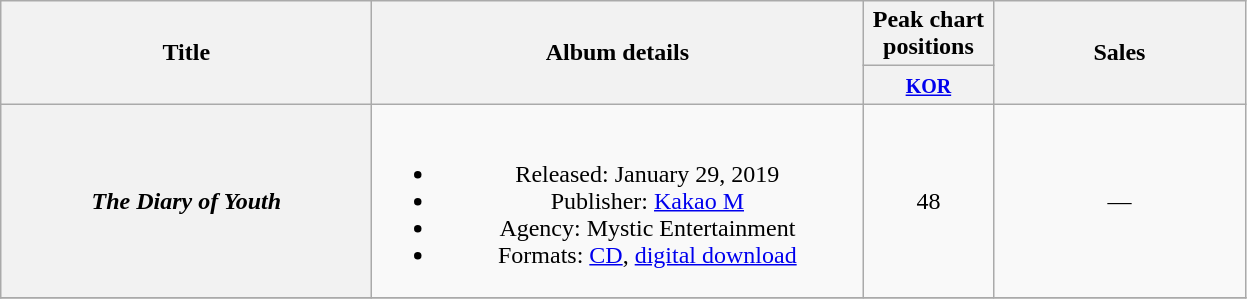<table class="wikitable plainrowheaders" style="text-align:center;">
<tr>
<th rowspan="2" scope="col" style="width:15em;">Title</th>
<th rowspan="2" scope="col" style="width:20em;">Album details</th>
<th colspan="1" scope="col" style="width:5em;">Peak chart positions</th>
<th rowspan="2" scope="col" style="width:10em;">Sales</th>
</tr>
<tr>
<th><small><a href='#'>KOR</a></small><br></th>
</tr>
<tr>
<th scope="row"><em>The Diary of Youth</em></th>
<td><br><ul><li>Released: January 29, 2019</li><li>Publisher: <a href='#'>Kakao M</a></li><li>Agency: Mystic Entertainment</li><li>Formats: <a href='#'>CD</a>, <a href='#'>digital download</a></li></ul></td>
<td>48</td>
<td>—</td>
</tr>
<tr>
</tr>
</table>
